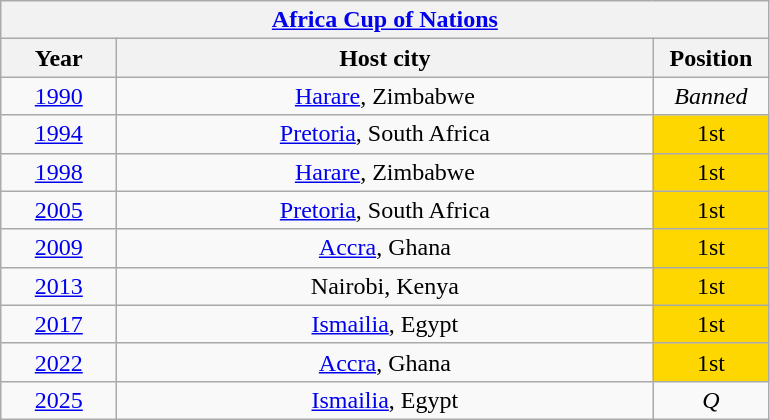<table class="wikitable" style="text-align: center;">
<tr>
<th colspan=3 style="background-color: ;"><a href='#'>Africa Cup of Nations</a></th>
</tr>
<tr>
<th style="width: 70px;">Year</th>
<th style="width: 350px;">Host city</th>
<th style="width: 70px;">Position</th>
</tr>
<tr>
<td><a href='#'>1990</a></td>
<td> <a href='#'>Harare</a>, Zimbabwe</td>
<td><em>Banned</em></td>
</tr>
<tr>
<td><a href='#'>1994</a></td>
<td> <a href='#'>Pretoria</a>, South Africa</td>
<td style="background-color: gold">1st</td>
</tr>
<tr>
<td><a href='#'>1998</a></td>
<td> <a href='#'>Harare</a>, Zimbabwe</td>
<td style="background-color: gold">1st</td>
</tr>
<tr>
<td><a href='#'>2005</a></td>
<td> <a href='#'>Pretoria</a>, South Africa</td>
<td style="background-color: gold">1st</td>
</tr>
<tr>
<td><a href='#'>2009</a></td>
<td> <a href='#'>Accra</a>, Ghana</td>
<td style="background-color: gold">1st</td>
</tr>
<tr>
<td><a href='#'>2013</a></td>
<td> Nairobi, Kenya</td>
<td style="background-color: gold">1st</td>
</tr>
<tr>
<td><a href='#'>2017</a></td>
<td> <a href='#'>Ismailia</a>, Egypt</td>
<td style="background-color: gold">1st</td>
</tr>
<tr>
<td><a href='#'>2022</a></td>
<td> <a href='#'>Accra</a>, Ghana</td>
<td style="background-color: gold">1st</td>
</tr>
<tr>
<td><a href='#'>2025</a></td>
<td> <a href='#'>Ismailia</a>, Egypt</td>
<td><em>Q</em></td>
</tr>
</table>
